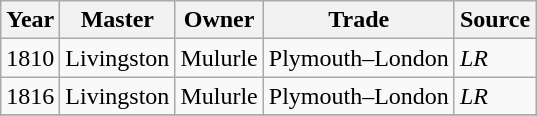<table class=" wikitable">
<tr>
<th>Year</th>
<th>Master</th>
<th>Owner</th>
<th>Trade</th>
<th>Source</th>
</tr>
<tr>
<td>1810</td>
<td>Livingston</td>
<td>Mulurle</td>
<td>Plymouth–London</td>
<td><em>LR</em></td>
</tr>
<tr>
<td>1816</td>
<td>Livingston</td>
<td>Mulurle</td>
<td>Plymouth–London</td>
<td><em>LR</em></td>
</tr>
<tr>
</tr>
</table>
